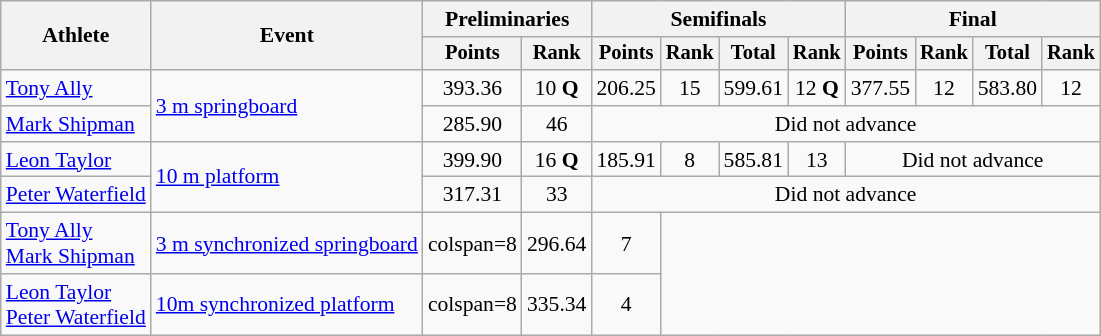<table class=wikitable style="font-size:90%">
<tr>
<th rowspan="2">Athlete</th>
<th rowspan="2">Event</th>
<th colspan="2">Preliminaries</th>
<th colspan="4">Semifinals</th>
<th colspan="4">Final</th>
</tr>
<tr style="font-size:95%">
<th>Points</th>
<th>Rank</th>
<th>Points</th>
<th>Rank</th>
<th>Total</th>
<th>Rank</th>
<th>Points</th>
<th>Rank</th>
<th>Total</th>
<th>Rank</th>
</tr>
<tr align=center>
<td align=left><a href='#'>Tony Ally</a></td>
<td align=left rowspan=2><a href='#'>3 m springboard</a></td>
<td>393.36</td>
<td>10 <strong>Q</strong></td>
<td>206.25</td>
<td>15</td>
<td>599.61</td>
<td>12 <strong>Q</strong></td>
<td>377.55</td>
<td>12</td>
<td>583.80</td>
<td>12</td>
</tr>
<tr align=center>
<td align=left><a href='#'>Mark Shipman</a></td>
<td>285.90</td>
<td>46</td>
<td colspan=8>Did not advance</td>
</tr>
<tr align=center>
<td align=left><a href='#'>Leon Taylor</a></td>
<td align=left rowspan=2><a href='#'>10 m platform</a></td>
<td>399.90</td>
<td>16 <strong>Q</strong></td>
<td>185.91</td>
<td>8</td>
<td>585.81</td>
<td>13</td>
<td colspan=4>Did not advance</td>
</tr>
<tr align=center>
<td align=left><a href='#'>Peter Waterfield</a></td>
<td>317.31</td>
<td>33</td>
<td colspan=8>Did not advance</td>
</tr>
<tr align=center>
<td align=left><a href='#'>Tony Ally</a><br><a href='#'>Mark Shipman</a></td>
<td align=left><a href='#'>3 m synchronized springboard</a></td>
<td>colspan=8 </td>
<td>296.64</td>
<td>7</td>
</tr>
<tr align=center>
<td align=left><a href='#'>Leon Taylor</a><br><a href='#'>Peter Waterfield</a></td>
<td align=left><a href='#'>10m synchronized platform</a></td>
<td>colspan=8 </td>
<td>335.34</td>
<td>4</td>
</tr>
</table>
